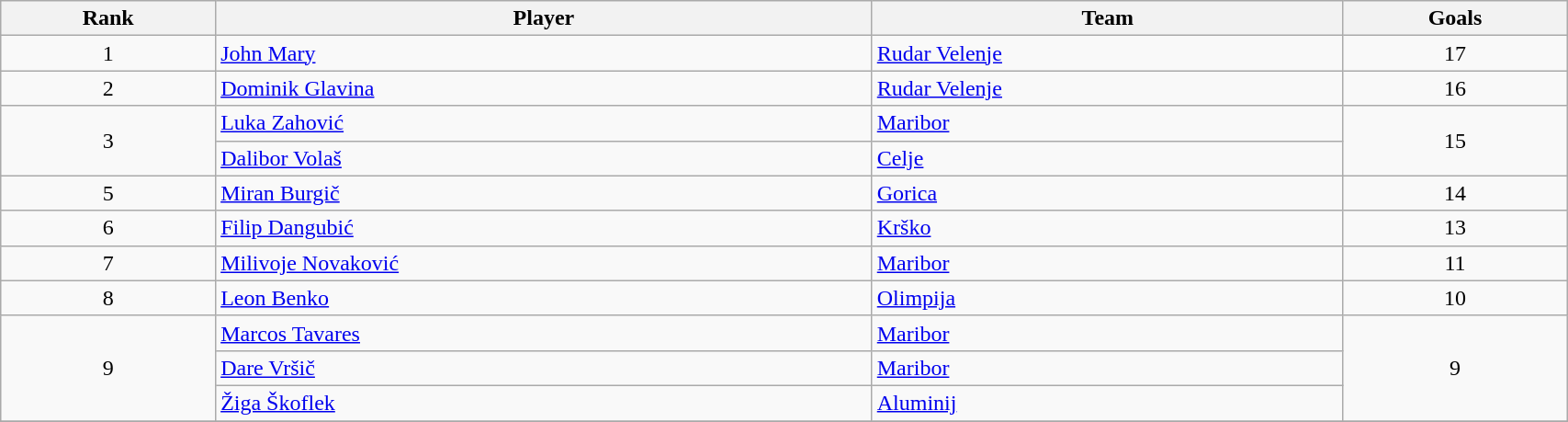<table class="wikitable" style="text-align:center; width:90%">
<tr>
<th>Rank</th>
<th>Player</th>
<th>Team</th>
<th>Goals</th>
</tr>
<tr>
<td>1</td>
<td align=left> <a href='#'>John Mary</a></td>
<td align=left><a href='#'>Rudar Velenje</a></td>
<td>17</td>
</tr>
<tr>
<td>2</td>
<td align=left> <a href='#'>Dominik Glavina</a></td>
<td align=left><a href='#'>Rudar Velenje</a></td>
<td>16</td>
</tr>
<tr>
<td rowspan="2">3</td>
<td align=left> <a href='#'>Luka Zahović</a></td>
<td align=left><a href='#'>Maribor</a></td>
<td rowspan="2">15</td>
</tr>
<tr>
<td align=left> <a href='#'>Dalibor Volaš</a></td>
<td align=left><a href='#'>Celje</a></td>
</tr>
<tr>
<td>5</td>
<td align=left> <a href='#'>Miran Burgič</a></td>
<td align=left><a href='#'>Gorica</a></td>
<td>14</td>
</tr>
<tr>
<td>6</td>
<td align=left> <a href='#'>Filip Dangubić</a></td>
<td align=left><a href='#'>Krško</a></td>
<td>13</td>
</tr>
<tr>
<td>7</td>
<td align=left> <a href='#'>Milivoje Novaković</a></td>
<td align=left><a href='#'>Maribor</a></td>
<td>11</td>
</tr>
<tr>
<td>8</td>
<td align=left> <a href='#'>Leon Benko</a></td>
<td align=left><a href='#'>Olimpija</a></td>
<td>10</td>
</tr>
<tr>
<td rowspan="3">9</td>
<td align=left> <a href='#'>Marcos Tavares</a></td>
<td align=left><a href='#'>Maribor</a></td>
<td rowspan="3">9</td>
</tr>
<tr>
<td align=left> <a href='#'>Dare Vršič</a></td>
<td align=left><a href='#'>Maribor</a></td>
</tr>
<tr>
<td align=left> <a href='#'>Žiga Škoflek</a></td>
<td align=left><a href='#'>Aluminij</a></td>
</tr>
<tr>
</tr>
</table>
